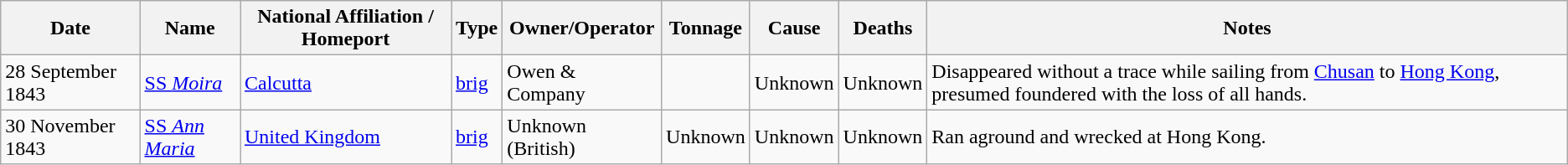<table class="wikitable sortable" align="center">
<tr>
<th data-sort-type=date>Date<br></th>
<th>Name</th>
<th>National Affiliation / Homeport</th>
<th>Type</th>
<th>Owner/Operator</th>
<th data-sort-type="number">Tonnage</th>
<th>Cause</th>
<th data-sort-type="number">Deaths</th>
<th>Notes</th>
</tr>
<tr>
<td>28 September 1843</td>
<td><a href='#'>SS <em>Moira</em></a></td>
<td> <a href='#'>Calcutta</a></td>
<td><a href='#'>brig</a></td>
<td>Owen & Company</td>
<td></td>
<td>Unknown</td>
<td>Unknown</td>
<td>Disappeared without a trace while sailing from <a href='#'>Chusan</a> to <a href='#'>Hong Kong</a>, presumed foundered with the loss of all hands.</td>
</tr>
<tr>
<td>30 November 1843</td>
<td><a href='#'>SS <em>Ann Maria</em></a></td>
<td> <a href='#'>United Kingdom</a></td>
<td><a href='#'>brig</a></td>
<td>Unknown (British)</td>
<td>Unknown</td>
<td>Unknown</td>
<td>Unknown</td>
<td>Ran aground and wrecked at Hong Kong.</td>
</tr>
</table>
